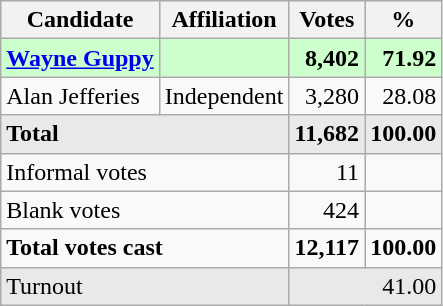<table class="wikitable">
<tr style="background:#e9e9e9;">
<th>Candidate</th>
<th>Affiliation</th>
<th>Votes</th>
<th>%</th>
</tr>
<tr style="text-align:right;background:#cfc;">
<td style="text-align:left;"><strong><a href='#'>Wayne Guppy</a></strong></td>
<td style="text-align:left;"></td>
<td><strong>8,402</strong></td>
<td><strong>71.92</strong></td>
</tr>
<tr style="text-align:right;">
<td style="text-align:left;">Alan Jefferies</td>
<td style="text-align:left;">Independent</td>
<td>3,280</td>
<td>28.08</td>
</tr>
<tr style="background:#e9e9e9;text-align:right;">
<td colspan=2 style="text-align:left;"><strong>Total</strong></td>
<td><strong>11,682</strong></td>
<td><strong>100.00</strong></td>
</tr>
<tr style="text-align:right;">
<td colspan=2 style="text-align:left;">Informal votes</td>
<td>11</td>
<td></td>
</tr>
<tr style="text-align:right;">
<td colspan=2 style="text-align:left;">Blank votes</td>
<td>424</td>
<td></td>
</tr>
<tr style="text-align:right;">
<td colspan=2 style="text-align:left;"><strong>Total votes cast</strong></td>
<td><strong>12,117</strong></td>
<td><strong>100.00</strong></td>
</tr>
<tr style="background:#e9e9e9;text-align:right;">
<td colspan=2 style="text-align:left;">Turnout</td>
<td colspan=2>41.00</td>
</tr>
</table>
